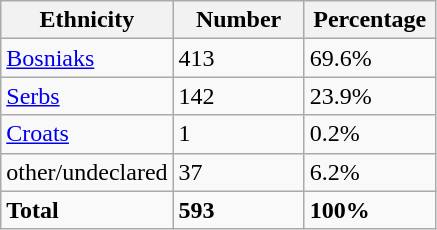<table class="wikitable">
<tr>
<th width="100px">Ethnicity</th>
<th width="80px">Number</th>
<th width="80px">Percentage</th>
</tr>
<tr>
<td><a href='#'>Bosniaks</a></td>
<td>413</td>
<td>69.6%</td>
</tr>
<tr>
<td><a href='#'>Serbs</a></td>
<td>142</td>
<td>23.9%</td>
</tr>
<tr>
<td><a href='#'>Croats</a></td>
<td>1</td>
<td>0.2%</td>
</tr>
<tr>
<td>other/undeclared</td>
<td>37</td>
<td>6.2%</td>
</tr>
<tr>
<td><strong>Total</strong></td>
<td><strong>593</strong></td>
<td><strong>100%</strong></td>
</tr>
</table>
